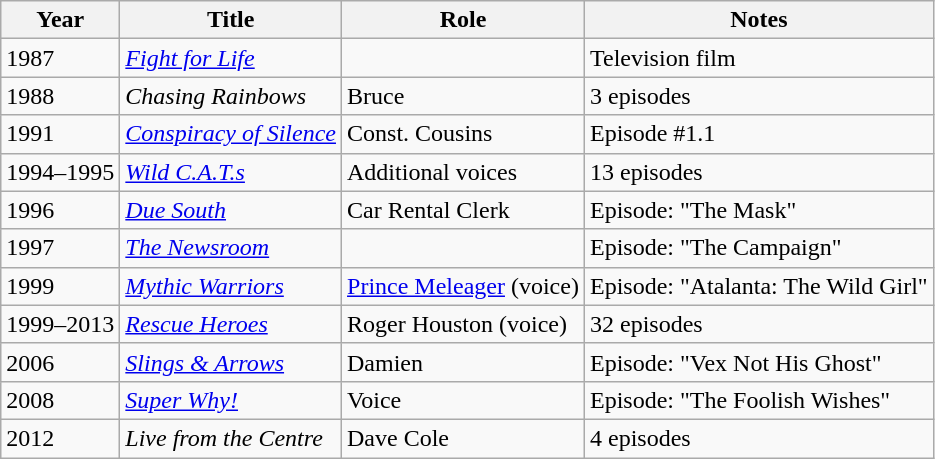<table class="wikitable sortable">
<tr>
<th>Year</th>
<th>Title</th>
<th>Role</th>
<th>Notes</th>
</tr>
<tr>
<td>1987</td>
<td><a href='#'><em>Fight for Life</em></a></td>
<td></td>
<td>Television film</td>
</tr>
<tr>
<td>1988</td>
<td><em>Chasing Rainbows</em></td>
<td>Bruce</td>
<td>3 episodes</td>
</tr>
<tr>
<td>1991</td>
<td><a href='#'><em>Conspiracy of Silence</em></a></td>
<td>Const. Cousins</td>
<td>Episode #1.1</td>
</tr>
<tr>
<td>1994–1995</td>
<td><em><a href='#'>Wild C.A.T.s</a></em></td>
<td>Additional voices</td>
<td>13 episodes</td>
</tr>
<tr>
<td>1996</td>
<td><em><a href='#'>Due South</a></em></td>
<td>Car Rental Clerk</td>
<td>Episode: "The Mask"</td>
</tr>
<tr>
<td>1997</td>
<td data-sort-value="Newsroom, The"><a href='#'><em>The Newsroom</em></a></td>
<td></td>
<td>Episode: "The Campaign"</td>
</tr>
<tr>
<td>1999</td>
<td><em><a href='#'>Mythic Warriors</a></em></td>
<td><a href='#'>Prince Meleager</a> (voice)</td>
<td>Episode: "Atalanta: The Wild Girl"</td>
</tr>
<tr>
<td>1999–2013</td>
<td><a href='#'><em>Rescue Heroes</em></a></td>
<td>Roger Houston (voice)</td>
<td>32 episodes</td>
</tr>
<tr>
<td>2006</td>
<td><em><a href='#'>Slings & Arrows</a></em></td>
<td>Damien</td>
<td>Episode: "Vex Not His Ghost"</td>
</tr>
<tr>
<td>2008</td>
<td><em><a href='#'>Super Why!</a></em></td>
<td>Voice</td>
<td>Episode: "The Foolish Wishes"</td>
</tr>
<tr>
<td>2012</td>
<td><em>Live from the Centre</em></td>
<td>Dave Cole</td>
<td>4 episodes</td>
</tr>
</table>
